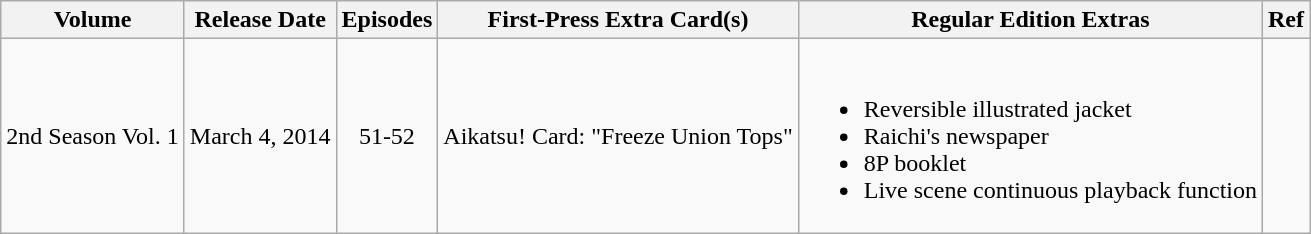<table class="wikitable">
<tr>
<th>Volume</th>
<th>Release Date</th>
<th>Episodes</th>
<th>First-Press Extra Card(s)</th>
<th>Regular Edition Extras</th>
<th>Ref</th>
</tr>
<tr>
<td align=center>2nd Season Vol. 1</td>
<td align=center>March 4, 2014</td>
<td align=center>51-52</td>
<td>Aikatsu! Card: "Freeze Union Tops"</td>
<td><br><ul><li>Reversible illustrated jacket</li><li>Raichi's newspaper</li><li>8P booklet</li><li>Live scene continuous playback function</li></ul></td>
<td></td>
</tr>
</table>
